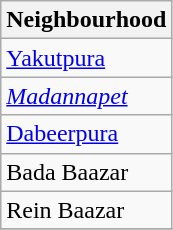<table class="wikitable sortable static-row-numbers static-row-header-hash">
<tr>
<th>Neighbourhood</th>
</tr>
<tr>
<td><a href='#'>Yakutpura</a></td>
</tr>
<tr>
<td><em><a href='#'>Madannapet</a></em></td>
</tr>
<tr>
<td><a href='#'>Dabeerpura</a></td>
</tr>
<tr>
<td>Bada Baazar</td>
</tr>
<tr>
<td>Rein Baazar</td>
</tr>
<tr>
</tr>
</table>
